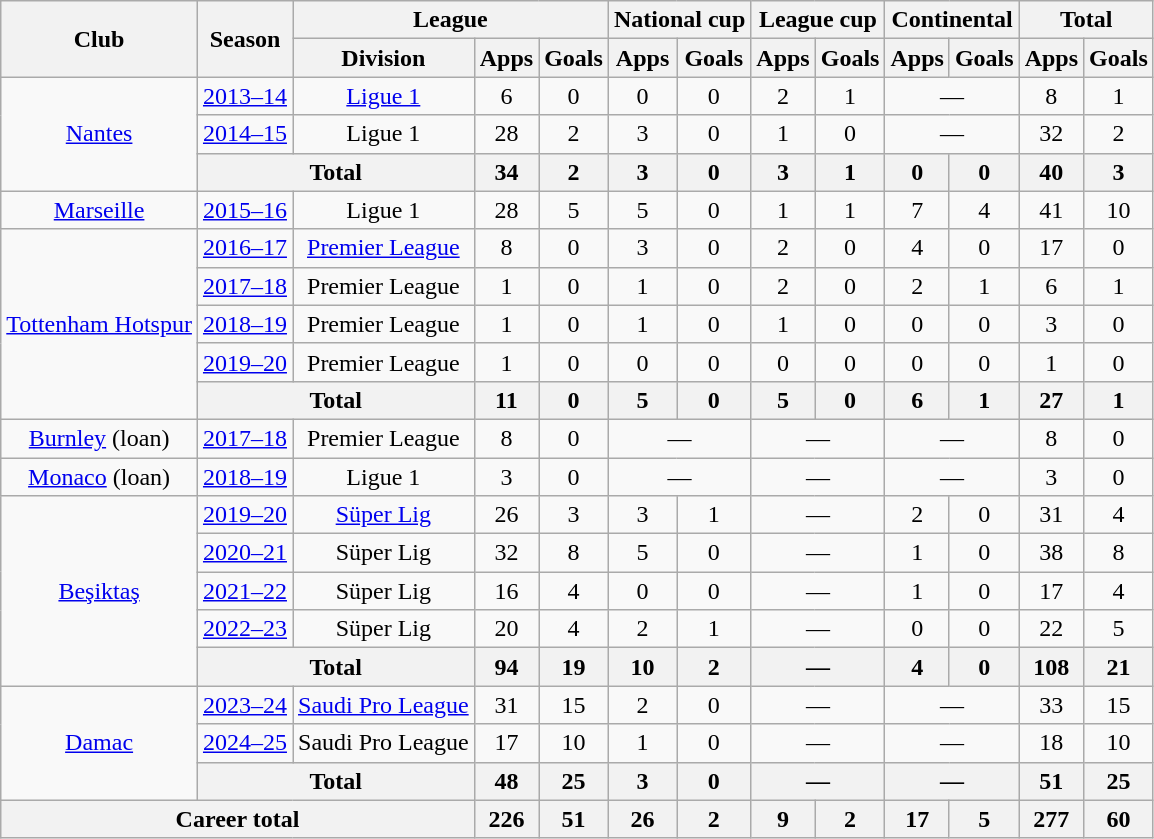<table class="wikitable" style="text-align: center">
<tr>
<th rowspan="2">Club</th>
<th rowspan="2">Season</th>
<th colspan="3">League</th>
<th colspan="2">National cup</th>
<th colspan="2">League cup</th>
<th colspan="2">Continental</th>
<th colspan="2">Total</th>
</tr>
<tr>
<th>Division</th>
<th>Apps</th>
<th>Goals</th>
<th>Apps</th>
<th>Goals</th>
<th>Apps</th>
<th>Goals</th>
<th>Apps</th>
<th>Goals</th>
<th>Apps</th>
<th>Goals</th>
</tr>
<tr>
<td rowspan="3"><a href='#'>Nantes</a></td>
<td><a href='#'>2013–14</a></td>
<td><a href='#'>Ligue 1</a></td>
<td>6</td>
<td>0</td>
<td>0</td>
<td>0</td>
<td>2</td>
<td>1</td>
<td colspan=2>—</td>
<td>8</td>
<td>1</td>
</tr>
<tr>
<td><a href='#'>2014–15</a></td>
<td>Ligue 1</td>
<td>28</td>
<td>2</td>
<td>3</td>
<td>0</td>
<td>1</td>
<td>0</td>
<td colspan=2>—</td>
<td>32</td>
<td>2</td>
</tr>
<tr>
<th colspan="2">Total</th>
<th>34</th>
<th>2</th>
<th>3</th>
<th>0</th>
<th>3</th>
<th>1</th>
<th>0</th>
<th>0</th>
<th>40</th>
<th>3</th>
</tr>
<tr>
<td><a href='#'>Marseille</a></td>
<td><a href='#'>2015–16</a></td>
<td>Ligue 1</td>
<td>28</td>
<td>5</td>
<td>5</td>
<td>0</td>
<td>1</td>
<td>1</td>
<td>7</td>
<td>4</td>
<td>41</td>
<td>10</td>
</tr>
<tr>
<td rowspan="5"><a href='#'>Tottenham Hotspur</a></td>
<td><a href='#'>2016–17</a></td>
<td><a href='#'>Premier League</a></td>
<td>8</td>
<td>0</td>
<td>3</td>
<td>0</td>
<td>2</td>
<td>0</td>
<td>4</td>
<td>0</td>
<td>17</td>
<td>0</td>
</tr>
<tr>
<td><a href='#'>2017–18</a></td>
<td>Premier League</td>
<td>1</td>
<td>0</td>
<td>1</td>
<td>0</td>
<td>2</td>
<td>0</td>
<td>2</td>
<td>1</td>
<td>6</td>
<td>1</td>
</tr>
<tr>
<td><a href='#'>2018–19</a></td>
<td>Premier League</td>
<td>1</td>
<td>0</td>
<td>1</td>
<td>0</td>
<td>1</td>
<td>0</td>
<td>0</td>
<td>0</td>
<td>3</td>
<td>0</td>
</tr>
<tr>
<td><a href='#'>2019–20</a></td>
<td>Premier League</td>
<td>1</td>
<td>0</td>
<td>0</td>
<td>0</td>
<td>0</td>
<td>0</td>
<td>0</td>
<td>0</td>
<td>1</td>
<td>0</td>
</tr>
<tr>
<th colspan="2">Total</th>
<th>11</th>
<th>0</th>
<th>5</th>
<th>0</th>
<th>5</th>
<th>0</th>
<th>6</th>
<th>1</th>
<th>27</th>
<th>1</th>
</tr>
<tr>
<td><a href='#'>Burnley</a> (loan)</td>
<td><a href='#'>2017–18</a></td>
<td>Premier League</td>
<td>8</td>
<td>0</td>
<td colspan=2>—</td>
<td colspan=2>—</td>
<td colspan="2">—</td>
<td>8</td>
<td>0</td>
</tr>
<tr>
<td><a href='#'>Monaco</a> (loan)</td>
<td><a href='#'>2018–19</a></td>
<td>Ligue 1</td>
<td>3</td>
<td>0</td>
<td colspan=2>—</td>
<td colspan=2>—</td>
<td colspan="2">—</td>
<td>3</td>
<td>0</td>
</tr>
<tr>
<td rowspan="5"><a href='#'>Beşiktaş</a></td>
<td><a href='#'>2019–20</a></td>
<td><a href='#'>Süper Lig</a></td>
<td>26</td>
<td>3</td>
<td>3</td>
<td>1</td>
<td colspan="2">—</td>
<td>2</td>
<td>0</td>
<td>31</td>
<td>4</td>
</tr>
<tr>
<td><a href='#'>2020–21</a></td>
<td>Süper Lig</td>
<td>32</td>
<td>8</td>
<td>5</td>
<td>0</td>
<td colspan="2">—</td>
<td>1</td>
<td>0</td>
<td>38</td>
<td>8</td>
</tr>
<tr>
<td><a href='#'>2021–22</a></td>
<td>Süper Lig</td>
<td>16</td>
<td>4</td>
<td>0</td>
<td>0</td>
<td colspan="2">—</td>
<td>1</td>
<td>0</td>
<td>17</td>
<td>4</td>
</tr>
<tr>
<td><a href='#'>2022–23</a></td>
<td>Süper Lig</td>
<td>20</td>
<td>4</td>
<td>2</td>
<td>1</td>
<td colspan="2">—</td>
<td>0</td>
<td>0</td>
<td>22</td>
<td>5</td>
</tr>
<tr>
<th colspan="2">Total</th>
<th>94</th>
<th>19</th>
<th>10</th>
<th>2</th>
<th colspan="2">—</th>
<th>4</th>
<th>0</th>
<th>108</th>
<th>21</th>
</tr>
<tr>
<td rowspan="3"><a href='#'>Damac</a></td>
<td><a href='#'>2023–24</a></td>
<td><a href='#'>Saudi Pro League</a></td>
<td>31</td>
<td>15</td>
<td>2</td>
<td>0</td>
<td colspan="2">—</td>
<td colspan="2">—</td>
<td>33</td>
<td>15</td>
</tr>
<tr>
<td><a href='#'>2024–25</a></td>
<td>Saudi Pro League</td>
<td>17</td>
<td>10</td>
<td>1</td>
<td>0</td>
<td colspan="2">—</td>
<td colspan="2">—</td>
<td>18</td>
<td>10</td>
</tr>
<tr>
<th colspan="2">Total</th>
<th>48</th>
<th>25</th>
<th>3</th>
<th>0</th>
<th colspan="2">—</th>
<th colspan="2">—</th>
<th>51</th>
<th>25</th>
</tr>
<tr>
<th colspan="3">Career total</th>
<th>226</th>
<th>51</th>
<th>26</th>
<th>2</th>
<th>9</th>
<th>2</th>
<th>17</th>
<th>5</th>
<th>277</th>
<th>60</th>
</tr>
</table>
